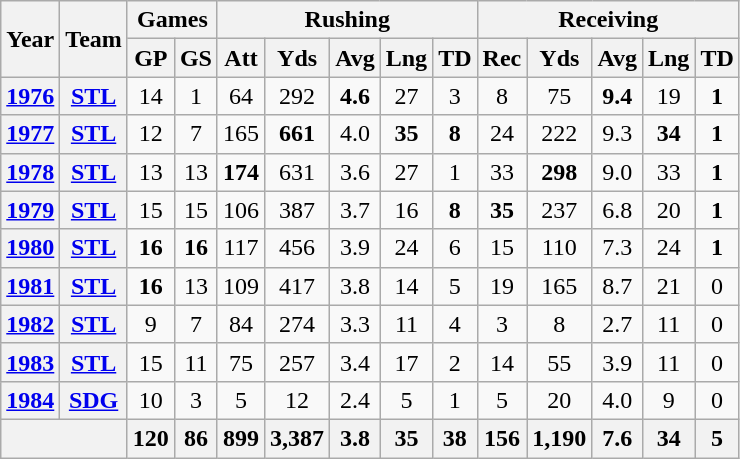<table class="wikitable" style="text-align:center;">
<tr>
<th rowspan="2">Year</th>
<th rowspan="2">Team</th>
<th colspan="2">Games</th>
<th colspan="5">Rushing</th>
<th colspan="5">Receiving</th>
</tr>
<tr>
<th>GP</th>
<th>GS</th>
<th>Att</th>
<th>Yds</th>
<th>Avg</th>
<th>Lng</th>
<th>TD</th>
<th>Rec</th>
<th>Yds</th>
<th>Avg</th>
<th>Lng</th>
<th>TD</th>
</tr>
<tr>
<th><a href='#'>1976</a></th>
<th><a href='#'>STL</a></th>
<td>14</td>
<td>1</td>
<td>64</td>
<td>292</td>
<td><strong>4.6</strong></td>
<td>27</td>
<td>3</td>
<td>8</td>
<td>75</td>
<td><strong>9.4</strong></td>
<td>19</td>
<td><strong>1</strong></td>
</tr>
<tr>
<th><a href='#'>1977</a></th>
<th><a href='#'>STL</a></th>
<td>12</td>
<td>7</td>
<td>165</td>
<td><strong>661</strong></td>
<td>4.0</td>
<td><strong>35</strong></td>
<td><strong>8</strong></td>
<td>24</td>
<td>222</td>
<td>9.3</td>
<td><strong>34</strong></td>
<td><strong>1</strong></td>
</tr>
<tr>
<th><a href='#'>1978</a></th>
<th><a href='#'>STL</a></th>
<td>13</td>
<td>13</td>
<td><strong>174</strong></td>
<td>631</td>
<td>3.6</td>
<td>27</td>
<td>1</td>
<td>33</td>
<td><strong>298</strong></td>
<td>9.0</td>
<td>33</td>
<td><strong>1</strong></td>
</tr>
<tr>
<th><a href='#'>1979</a></th>
<th><a href='#'>STL</a></th>
<td>15</td>
<td>15</td>
<td>106</td>
<td>387</td>
<td>3.7</td>
<td>16</td>
<td><strong>8</strong></td>
<td><strong>35</strong></td>
<td>237</td>
<td>6.8</td>
<td>20</td>
<td><strong>1</strong></td>
</tr>
<tr>
<th><a href='#'>1980</a></th>
<th><a href='#'>STL</a></th>
<td><strong>16</strong></td>
<td><strong>16</strong></td>
<td>117</td>
<td>456</td>
<td>3.9</td>
<td>24</td>
<td>6</td>
<td>15</td>
<td>110</td>
<td>7.3</td>
<td>24</td>
<td><strong>1</strong></td>
</tr>
<tr>
<th><a href='#'>1981</a></th>
<th><a href='#'>STL</a></th>
<td><strong>16</strong></td>
<td>13</td>
<td>109</td>
<td>417</td>
<td>3.8</td>
<td>14</td>
<td>5</td>
<td>19</td>
<td>165</td>
<td>8.7</td>
<td>21</td>
<td>0</td>
</tr>
<tr>
<th><a href='#'>1982</a></th>
<th><a href='#'>STL</a></th>
<td>9</td>
<td>7</td>
<td>84</td>
<td>274</td>
<td>3.3</td>
<td>11</td>
<td>4</td>
<td>3</td>
<td>8</td>
<td>2.7</td>
<td>11</td>
<td>0</td>
</tr>
<tr>
<th><a href='#'>1983</a></th>
<th><a href='#'>STL</a></th>
<td>15</td>
<td>11</td>
<td>75</td>
<td>257</td>
<td>3.4</td>
<td>17</td>
<td>2</td>
<td>14</td>
<td>55</td>
<td>3.9</td>
<td>11</td>
<td>0</td>
</tr>
<tr>
<th><a href='#'>1984</a></th>
<th><a href='#'>SDG</a></th>
<td>10</td>
<td>3</td>
<td>5</td>
<td>12</td>
<td>2.4</td>
<td>5</td>
<td>1</td>
<td>5</td>
<td>20</td>
<td>4.0</td>
<td>9</td>
<td>0</td>
</tr>
<tr>
<th colspan="2"></th>
<th>120</th>
<th>86</th>
<th>899</th>
<th>3,387</th>
<th>3.8</th>
<th>35</th>
<th>38</th>
<th>156</th>
<th>1,190</th>
<th>7.6</th>
<th>34</th>
<th>5</th>
</tr>
</table>
